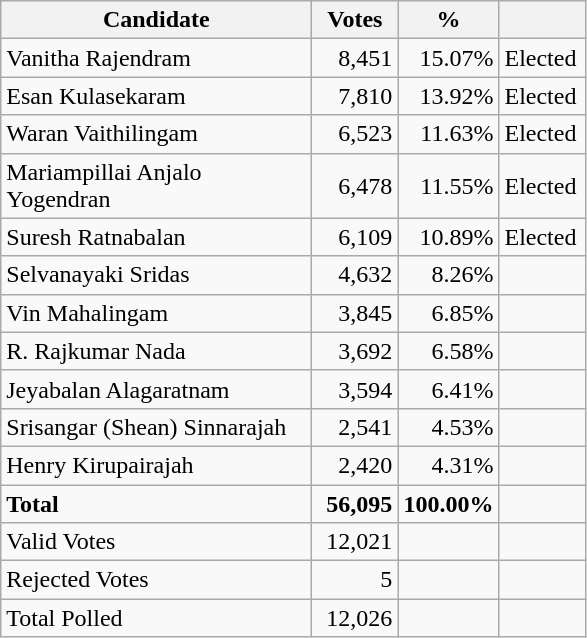<table class="wikitable" border="1" style="text-align:right;">
<tr>
<th align=left width="200">Candidate</th>
<th align=left width="50">Votes</th>
<th align=left width="40">%</th>
<th align=left width="50"></th>
</tr>
<tr>
<td align=left>Vanitha Rajendram</td>
<td>8,451</td>
<td>15.07%</td>
<td align=left>Elected</td>
</tr>
<tr>
<td align=left>Esan Kulasekaram</td>
<td>7,810</td>
<td>13.92%</td>
<td align=left>Elected</td>
</tr>
<tr>
<td align=left>Waran Vaithilingam</td>
<td>6,523</td>
<td>11.63%</td>
<td align=left>Elected</td>
</tr>
<tr>
<td align=left>Mariampillai Anjalo Yogendran</td>
<td>6,478</td>
<td>11.55%</td>
<td align=left>Elected</td>
</tr>
<tr>
<td align=left>Suresh Ratnabalan</td>
<td>6,109</td>
<td>10.89%</td>
<td align=left>Elected</td>
</tr>
<tr>
<td align=left>Selvanayaki Sridas</td>
<td>4,632</td>
<td>8.26%</td>
<td></td>
</tr>
<tr>
<td align=left>Vin Mahalingam</td>
<td>3,845</td>
<td>6.85%</td>
<td></td>
</tr>
<tr>
<td align=left>R. Rajkumar Nada</td>
<td>3,692</td>
<td>6.58%</td>
<td></td>
</tr>
<tr>
<td align=left>Jeyabalan Alagaratnam</td>
<td>3,594</td>
<td>6.41%</td>
<td></td>
</tr>
<tr>
<td align=left>Srisangar (Shean) Sinnarajah</td>
<td>2,541</td>
<td>4.53%</td>
<td></td>
</tr>
<tr>
<td align=left>Henry Kirupairajah</td>
<td>2,420</td>
<td>4.31%</td>
<td></td>
</tr>
<tr>
<td align=left><strong>Total</strong></td>
<td><strong>56,095</strong></td>
<td><strong>100.00%</strong></td>
<td></td>
</tr>
<tr>
<td align=left>Valid Votes</td>
<td>12,021</td>
<td></td>
<td></td>
</tr>
<tr>
<td align=left>Rejected Votes</td>
<td>5</td>
<td></td>
<td></td>
</tr>
<tr>
<td align=left>Total Polled</td>
<td>12,026</td>
<td></td>
<td></td>
</tr>
</table>
